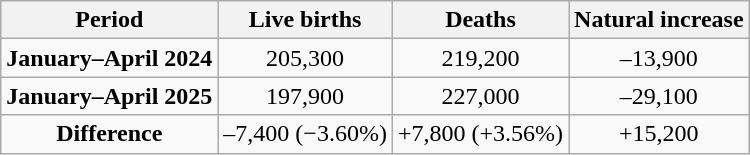<table class="wikitable" style="text-align:center;">
<tr>
<th>Period</th>
<th>Live births</th>
<th>Deaths</th>
<th>Natural increase</th>
</tr>
<tr>
<td><strong>January–April 2024</strong></td>
<td>205,300</td>
<td>219,200</td>
<td>–13,900</td>
</tr>
<tr>
<td><strong>January–April 2025</strong></td>
<td>197,900</td>
<td>227,000</td>
<td>–29,100</td>
</tr>
<tr>
<td><strong>Difference</strong></td>
<td> –7,400 (−3.60%)</td>
<td> +7,800 (+3.56%)</td>
<td> +15,200</td>
</tr>
</table>
